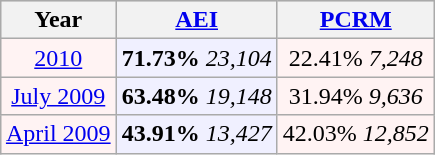<table class="wikitable"  style="float:right; font-size:100%; margin: 1em 1em 1em 1em;">
<tr style="background:lightgrey;">
<th>Year</th>
<th><a href='#'>AEI</a></th>
<th><a href='#'>PCRM</a></th>
</tr>
<tr>
<td style="text-align:center; background:#fff3f3;"><a href='#'>2010</a></td>
<td style="text-align:center; background:#f0f0ff;"><strong>71.73%</strong> <em>23,104</em></td>
<td style="text-align:center; background:#fff3f3;">22.41% <em>7,248</em></td>
</tr>
<tr>
<td style="text-align:center; background:#fff3f3;"><a href='#'>July 2009</a></td>
<td style="text-align:center; background:#f0f0ff;"><strong>63.48%</strong> <em>19,148</em></td>
<td style="text-align:center; background:#fff3f3;">31.94% <em>9,636</em></td>
</tr>
<tr>
<td style="text-align:center; background:#fff3f3;"><a href='#'>April 2009</a></td>
<td style="text-align:center; background:#f0f0ff;"><strong>43.91%</strong> <em>13,427</em></td>
<td style="text-align:center; background:#fff3f3;">42.03% <em>12,852</em></td>
</tr>
</table>
